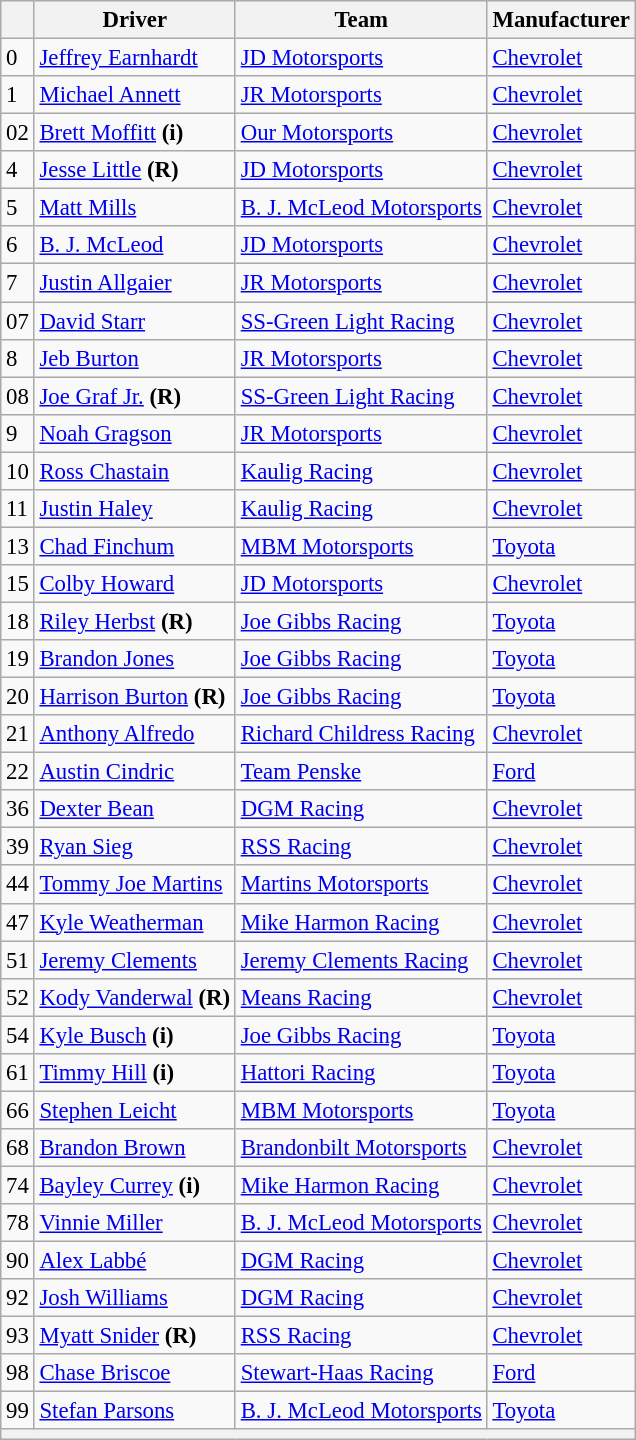<table class="wikitable" style="font-size:95%">
<tr>
<th></th>
<th>Driver</th>
<th>Team</th>
<th>Manufacturer</th>
</tr>
<tr>
<td>0</td>
<td><a href='#'>Jeffrey Earnhardt</a></td>
<td><a href='#'>JD Motorsports</a></td>
<td><a href='#'>Chevrolet</a></td>
</tr>
<tr>
<td>1</td>
<td><a href='#'>Michael Annett</a></td>
<td><a href='#'>JR Motorsports</a></td>
<td><a href='#'>Chevrolet</a></td>
</tr>
<tr>
<td>02</td>
<td><a href='#'>Brett Moffitt</a> <strong>(i)</strong></td>
<td><a href='#'>Our Motorsports</a></td>
<td><a href='#'>Chevrolet</a></td>
</tr>
<tr>
<td>4</td>
<td><a href='#'>Jesse Little</a> <strong>(R)</strong></td>
<td><a href='#'>JD Motorsports</a></td>
<td><a href='#'>Chevrolet</a></td>
</tr>
<tr>
<td>5</td>
<td><a href='#'>Matt Mills</a></td>
<td><a href='#'>B. J. McLeod Motorsports</a></td>
<td><a href='#'>Chevrolet</a></td>
</tr>
<tr>
<td>6</td>
<td><a href='#'>B. J. McLeod</a></td>
<td><a href='#'>JD Motorsports</a></td>
<td><a href='#'>Chevrolet</a></td>
</tr>
<tr>
<td>7</td>
<td><a href='#'>Justin Allgaier</a></td>
<td><a href='#'>JR Motorsports</a></td>
<td><a href='#'>Chevrolet</a></td>
</tr>
<tr>
<td>07</td>
<td><a href='#'>David Starr</a></td>
<td><a href='#'>SS-Green Light Racing</a></td>
<td><a href='#'>Chevrolet</a></td>
</tr>
<tr>
<td>8</td>
<td><a href='#'>Jeb Burton</a></td>
<td><a href='#'>JR Motorsports</a></td>
<td><a href='#'>Chevrolet</a></td>
</tr>
<tr>
<td>08</td>
<td><a href='#'>Joe Graf Jr.</a> <strong>(R)</strong></td>
<td><a href='#'>SS-Green Light Racing</a></td>
<td><a href='#'>Chevrolet</a></td>
</tr>
<tr>
<td>9</td>
<td><a href='#'>Noah Gragson</a></td>
<td><a href='#'>JR Motorsports</a></td>
<td><a href='#'>Chevrolet</a></td>
</tr>
<tr>
<td>10</td>
<td><a href='#'>Ross Chastain</a></td>
<td><a href='#'>Kaulig Racing</a></td>
<td><a href='#'>Chevrolet</a></td>
</tr>
<tr>
<td>11</td>
<td><a href='#'>Justin Haley</a></td>
<td><a href='#'>Kaulig Racing</a></td>
<td><a href='#'>Chevrolet</a></td>
</tr>
<tr>
<td>13</td>
<td><a href='#'>Chad Finchum</a></td>
<td><a href='#'>MBM Motorsports</a></td>
<td><a href='#'>Toyota</a></td>
</tr>
<tr>
<td>15</td>
<td><a href='#'>Colby Howard</a></td>
<td><a href='#'>JD Motorsports</a></td>
<td><a href='#'>Chevrolet</a></td>
</tr>
<tr>
<td>18</td>
<td><a href='#'>Riley Herbst</a> <strong>(R)</strong></td>
<td><a href='#'>Joe Gibbs Racing</a></td>
<td><a href='#'>Toyota</a></td>
</tr>
<tr>
<td>19</td>
<td><a href='#'>Brandon Jones</a></td>
<td><a href='#'>Joe Gibbs Racing</a></td>
<td><a href='#'>Toyota</a></td>
</tr>
<tr>
<td>20</td>
<td><a href='#'>Harrison Burton</a> <strong>(R)</strong></td>
<td><a href='#'>Joe Gibbs Racing</a></td>
<td><a href='#'>Toyota</a></td>
</tr>
<tr>
<td>21</td>
<td><a href='#'>Anthony Alfredo</a></td>
<td><a href='#'>Richard Childress Racing</a></td>
<td><a href='#'>Chevrolet</a></td>
</tr>
<tr>
<td>22</td>
<td><a href='#'>Austin Cindric</a></td>
<td><a href='#'>Team Penske</a></td>
<td><a href='#'>Ford</a></td>
</tr>
<tr>
<td>36</td>
<td><a href='#'>Dexter Bean</a></td>
<td><a href='#'>DGM Racing</a></td>
<td><a href='#'>Chevrolet</a></td>
</tr>
<tr>
<td>39</td>
<td><a href='#'>Ryan Sieg</a></td>
<td><a href='#'>RSS Racing</a></td>
<td><a href='#'>Chevrolet</a></td>
</tr>
<tr>
<td>44</td>
<td><a href='#'>Tommy Joe Martins</a></td>
<td><a href='#'>Martins Motorsports</a></td>
<td><a href='#'>Chevrolet</a></td>
</tr>
<tr>
<td>47</td>
<td><a href='#'>Kyle Weatherman</a></td>
<td><a href='#'>Mike Harmon Racing</a></td>
<td><a href='#'>Chevrolet</a></td>
</tr>
<tr>
<td>51</td>
<td><a href='#'>Jeremy Clements</a></td>
<td><a href='#'>Jeremy Clements Racing</a></td>
<td><a href='#'>Chevrolet</a></td>
</tr>
<tr>
<td>52</td>
<td><a href='#'>Kody Vanderwal</a> <strong>(R)</strong></td>
<td><a href='#'>Means Racing</a></td>
<td><a href='#'>Chevrolet</a></td>
</tr>
<tr>
<td>54</td>
<td><a href='#'>Kyle Busch</a> <strong>(i)</strong></td>
<td><a href='#'>Joe Gibbs Racing</a></td>
<td><a href='#'>Toyota</a></td>
</tr>
<tr>
<td>61</td>
<td><a href='#'>Timmy Hill</a> <strong>(i)</strong></td>
<td><a href='#'>Hattori Racing</a></td>
<td><a href='#'>Toyota</a></td>
</tr>
<tr>
<td>66</td>
<td><a href='#'>Stephen Leicht</a></td>
<td><a href='#'>MBM Motorsports</a></td>
<td><a href='#'>Toyota</a></td>
</tr>
<tr>
<td>68</td>
<td><a href='#'>Brandon Brown</a></td>
<td><a href='#'>Brandonbilt Motorsports</a></td>
<td><a href='#'>Chevrolet</a></td>
</tr>
<tr>
<td>74</td>
<td><a href='#'>Bayley Currey</a> <strong>(i)</strong></td>
<td><a href='#'>Mike Harmon Racing</a></td>
<td><a href='#'>Chevrolet</a></td>
</tr>
<tr>
<td>78</td>
<td><a href='#'>Vinnie Miller</a></td>
<td><a href='#'>B. J. McLeod Motorsports</a></td>
<td><a href='#'>Chevrolet</a></td>
</tr>
<tr>
<td>90</td>
<td><a href='#'>Alex Labbé</a></td>
<td><a href='#'>DGM Racing</a></td>
<td><a href='#'>Chevrolet</a></td>
</tr>
<tr>
<td>92</td>
<td><a href='#'>Josh Williams</a></td>
<td><a href='#'>DGM Racing</a></td>
<td><a href='#'>Chevrolet</a></td>
</tr>
<tr>
<td>93</td>
<td><a href='#'>Myatt Snider</a> <strong>(R)</strong></td>
<td><a href='#'>RSS Racing</a></td>
<td><a href='#'>Chevrolet</a></td>
</tr>
<tr>
<td>98</td>
<td><a href='#'>Chase Briscoe</a></td>
<td><a href='#'>Stewart-Haas Racing</a></td>
<td><a href='#'>Ford</a></td>
</tr>
<tr>
<td>99</td>
<td><a href='#'>Stefan Parsons</a></td>
<td><a href='#'>B. J. McLeod Motorsports</a></td>
<td><a href='#'>Toyota</a></td>
</tr>
<tr>
<th colspan="4"></th>
</tr>
</table>
